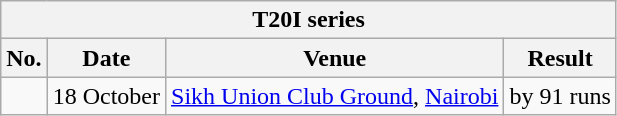<table class="wikitable">
<tr>
<th colspan="4">T20I series</th>
</tr>
<tr>
<th>No.</th>
<th>Date</th>
<th>Venue</th>
<th>Result</th>
</tr>
<tr>
<td></td>
<td>18 October</td>
<td><a href='#'>Sikh Union Club Ground</a>, <a href='#'>Nairobi</a></td>
<td> by 91 runs</td>
</tr>
</table>
